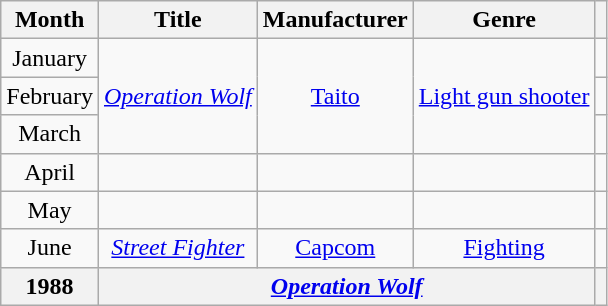<table class="wikitable sortable" style="text-align:center">
<tr>
<th>Month</th>
<th>Title</th>
<th>Manufacturer</th>
<th>Genre</th>
<th class="unsortable"></th>
</tr>
<tr>
<td>January</td>
<td rowspan="3"><em><a href='#'>Operation Wolf</a></em></td>
<td rowspan="3"><a href='#'>Taito</a></td>
<td rowspan="3"><a href='#'>Light gun shooter</a></td>
<td></td>
</tr>
<tr>
<td>February</td>
<td></td>
</tr>
<tr>
<td>March</td>
<td></td>
</tr>
<tr>
<td>April</td>
<td></td>
<td></td>
<td></td>
<td></td>
</tr>
<tr>
<td>May</td>
<td></td>
<td></td>
<td></td>
<td></td>
</tr>
<tr>
<td>June</td>
<td><em><a href='#'>Street Fighter</a></em></td>
<td><a href='#'>Capcom</a></td>
<td><a href='#'>Fighting</a></td>
<td></td>
</tr>
<tr>
<th>1988</th>
<th colspan="3"><em><a href='#'>Operation Wolf</a></em></th>
<th></th>
</tr>
</table>
